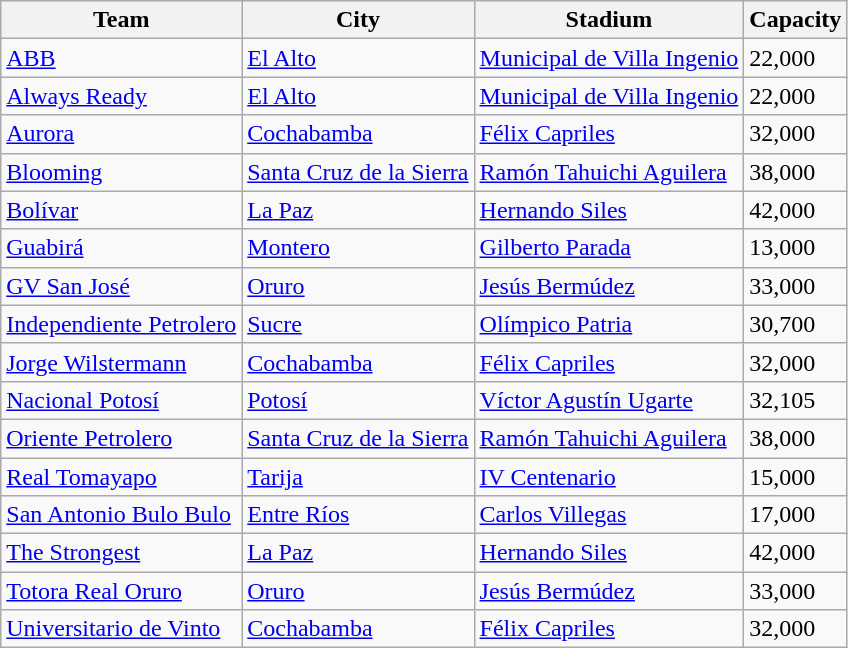<table class="wikitable sortable">
<tr>
<th>Team</th>
<th>City</th>
<th>Stadium</th>
<th>Capacity</th>
</tr>
<tr>
<td><a href='#'>ABB</a></td>
<td><a href='#'>El Alto</a></td>
<td><a href='#'>Municipal de Villa Ingenio</a></td>
<td>22,000</td>
</tr>
<tr>
<td><a href='#'>Always Ready</a></td>
<td><a href='#'>El Alto</a></td>
<td><a href='#'>Municipal de Villa Ingenio</a></td>
<td>22,000</td>
</tr>
<tr>
<td><a href='#'>Aurora</a></td>
<td><a href='#'>Cochabamba</a></td>
<td><a href='#'>Félix Capriles</a></td>
<td>32,000</td>
</tr>
<tr>
<td><a href='#'>Blooming</a></td>
<td><a href='#'>Santa Cruz de la Sierra</a></td>
<td><a href='#'>Ramón Tahuichi Aguilera</a></td>
<td>38,000</td>
</tr>
<tr>
<td><a href='#'>Bolívar</a></td>
<td><a href='#'>La Paz</a></td>
<td><a href='#'>Hernando Siles</a></td>
<td>42,000</td>
</tr>
<tr>
<td><a href='#'>Guabirá</a></td>
<td><a href='#'>Montero</a></td>
<td><a href='#'>Gilberto Parada</a></td>
<td>13,000</td>
</tr>
<tr>
<td><a href='#'>GV San José</a></td>
<td><a href='#'>Oruro</a></td>
<td><a href='#'>Jesús Bermúdez</a></td>
<td>33,000</td>
</tr>
<tr>
<td><a href='#'>Independiente Petrolero</a></td>
<td><a href='#'>Sucre</a></td>
<td><a href='#'>Olímpico Patria</a></td>
<td>30,700</td>
</tr>
<tr>
<td><a href='#'>Jorge Wilstermann</a></td>
<td><a href='#'>Cochabamba</a></td>
<td><a href='#'>Félix Capriles</a></td>
<td>32,000</td>
</tr>
<tr>
<td><a href='#'>Nacional Potosí</a></td>
<td><a href='#'>Potosí</a></td>
<td><a href='#'>Víctor Agustín Ugarte</a></td>
<td>32,105</td>
</tr>
<tr>
<td><a href='#'>Oriente Petrolero</a></td>
<td><a href='#'>Santa Cruz de la Sierra</a></td>
<td><a href='#'>Ramón Tahuichi Aguilera</a></td>
<td>38,000</td>
</tr>
<tr>
<td><a href='#'>Real Tomayapo</a></td>
<td><a href='#'>Tarija</a></td>
<td><a href='#'>IV Centenario</a></td>
<td>15,000</td>
</tr>
<tr>
<td><a href='#'>San Antonio Bulo Bulo</a></td>
<td><a href='#'>Entre Ríos</a></td>
<td><a href='#'>Carlos Villegas</a></td>
<td>17,000</td>
</tr>
<tr>
<td><a href='#'>The Strongest</a></td>
<td><a href='#'>La Paz</a></td>
<td><a href='#'>Hernando Siles</a></td>
<td>42,000</td>
</tr>
<tr>
<td><a href='#'>Totora Real Oruro</a></td>
<td><a href='#'>Oruro</a></td>
<td><a href='#'>Jesús Bermúdez</a></td>
<td>33,000</td>
</tr>
<tr>
<td><a href='#'>Universitario de Vinto</a></td>
<td><a href='#'>Cochabamba</a></td>
<td><a href='#'>Félix Capriles</a></td>
<td>32,000</td>
</tr>
</table>
